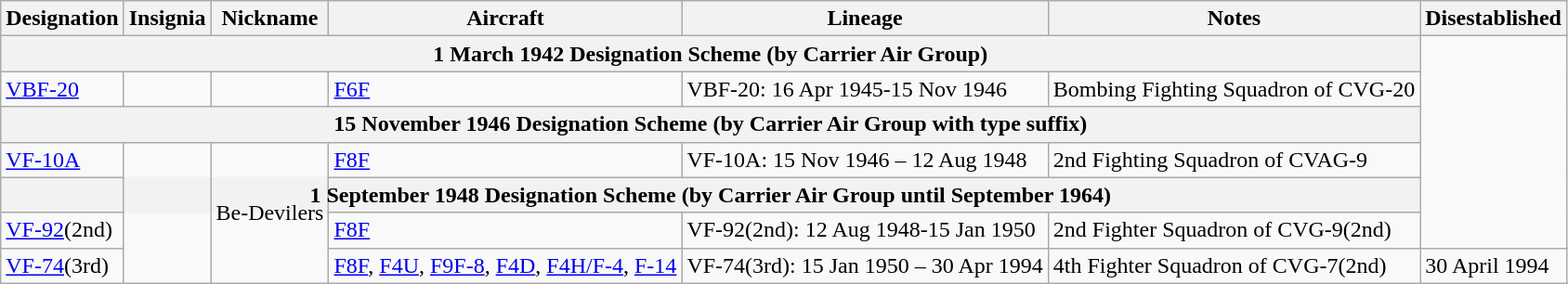<table class="wikitable">
<tr>
<th>Designation</th>
<th>Insignia</th>
<th>Nickname</th>
<th>Aircraft</th>
<th>Lineage</th>
<th>Notes</th>
<th>Disestablished</th>
</tr>
<tr>
<th colspan=6>1 March 1942 Designation Scheme (by Carrier Air Group)</th>
</tr>
<tr>
<td><a href='#'>VBF-20</a></td>
<td></td>
<td></td>
<td><a href='#'>F6F</a></td>
<td>VBF-20: 16 Apr 1945-15 Nov 1946</td>
<td>Bombing Fighting Squadron of CVG-20</td>
</tr>
<tr>
<th colspan=6>15 November 1946 Designation Scheme (by Carrier Air Group with type suffix)</th>
</tr>
<tr>
<td><a href='#'>VF-10A</a></td>
<td rowspan="4"></td>
<td rowspan="4">Be-Devilers</td>
<td><a href='#'>F8F</a></td>
<td>VF-10A: 15 Nov 1946 – 12 Aug 1948</td>
<td>2nd Fighting Squadron of CVAG-9</td>
</tr>
<tr>
<th colspan=6>1 September 1948 Designation Scheme (by Carrier Air Group until September 1964)</th>
</tr>
<tr>
<td><a href='#'>VF-92</a>(2nd)</td>
<td><a href='#'>F8F</a></td>
<td>VF-92(2nd): 12 Aug 1948-15 Jan 1950</td>
<td>2nd Fighter Squadron of CVG-9(2nd)</td>
</tr>
<tr>
<td><a href='#'>VF-74</a>(3rd)</td>
<td><a href='#'>F8F</a>, <a href='#'>F4U</a>, <a href='#'>F9F-8</a>, <a href='#'>F4D</a>, <a href='#'>F4H/F-4</a>, <a href='#'>F-14</a></td>
<td style="white-space: nowrap;">VF-74(3rd): 15 Jan 1950 – 30 Apr 1994</td>
<td>4th Fighter Squadron of CVG-7(2nd)</td>
<td>30 April 1994</td>
</tr>
</table>
